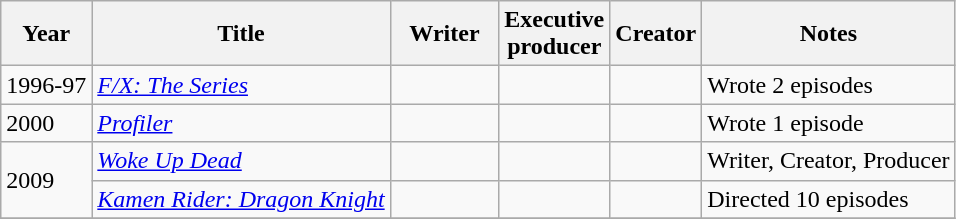<table class="wikitable">
<tr>
<th>Year</th>
<th>Title</th>
<th width=65>Writer</th>
<th>Executive<br>producer</th>
<th>Creator</th>
<th>Notes</th>
</tr>
<tr>
<td>1996-97</td>
<td><em><a href='#'>F/X: The Series</a></em></td>
<td></td>
<td></td>
<td></td>
<td>Wrote 2 episodes</td>
</tr>
<tr>
<td>2000</td>
<td><em><a href='#'>Profiler</a></em></td>
<td></td>
<td></td>
<td></td>
<td>Wrote 1 episode</td>
</tr>
<tr>
<td rowspan=2>2009</td>
<td><em><a href='#'>Woke Up Dead</a></em></td>
<td></td>
<td></td>
<td></td>
<td>Writer, Creator, Producer</td>
</tr>
<tr>
<td><em><a href='#'>Kamen Rider: Dragon Knight</a></em></td>
<td></td>
<td></td>
<td></td>
<td>Directed 10 episodes</td>
</tr>
<tr>
</tr>
</table>
